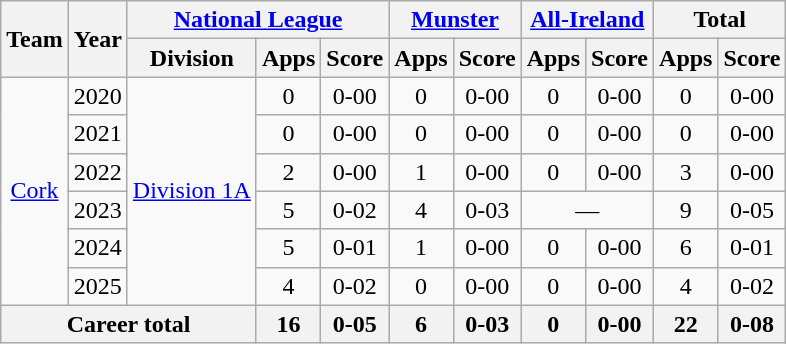<table class="wikitable" style="text-align:center">
<tr>
<th rowspan="2">Team</th>
<th rowspan="2">Year</th>
<th colspan="3"><a href='#'>National League</a></th>
<th colspan="2"><a href='#'>Munster</a></th>
<th colspan="2"><a href='#'>All-Ireland</a></th>
<th colspan="2">Total</th>
</tr>
<tr>
<th>Division</th>
<th>Apps</th>
<th>Score</th>
<th>Apps</th>
<th>Score</th>
<th>Apps</th>
<th>Score</th>
<th>Apps</th>
<th>Score</th>
</tr>
<tr>
<td rowspan="6"><a href='#'>Cork</a></td>
<td>2020</td>
<td rowspan="6"><a href='#'>Division 1A</a></td>
<td>0</td>
<td>0-00</td>
<td>0</td>
<td>0-00</td>
<td>0</td>
<td>0-00</td>
<td>0</td>
<td>0-00</td>
</tr>
<tr>
<td>2021</td>
<td>0</td>
<td>0-00</td>
<td>0</td>
<td>0-00</td>
<td>0</td>
<td>0-00</td>
<td>0</td>
<td>0-00</td>
</tr>
<tr>
<td>2022</td>
<td>2</td>
<td>0-00</td>
<td>1</td>
<td>0-00</td>
<td>0</td>
<td>0-00</td>
<td>3</td>
<td>0-00</td>
</tr>
<tr>
<td>2023</td>
<td>5</td>
<td>0-02</td>
<td>4</td>
<td>0-03</td>
<td colspan="2">—</td>
<td>9</td>
<td>0-05</td>
</tr>
<tr>
<td>2024</td>
<td>5</td>
<td>0-01</td>
<td>1</td>
<td>0-00</td>
<td>0</td>
<td>0-00</td>
<td>6</td>
<td>0-01</td>
</tr>
<tr>
<td>2025</td>
<td>4</td>
<td>0-02</td>
<td>0</td>
<td>0-00</td>
<td>0</td>
<td>0-00</td>
<td>4</td>
<td>0-02</td>
</tr>
<tr>
<th colspan="3">Career total</th>
<th>16</th>
<th>0-05</th>
<th>6</th>
<th>0-03</th>
<th>0</th>
<th>0-00</th>
<th>22</th>
<th>0-08</th>
</tr>
</table>
